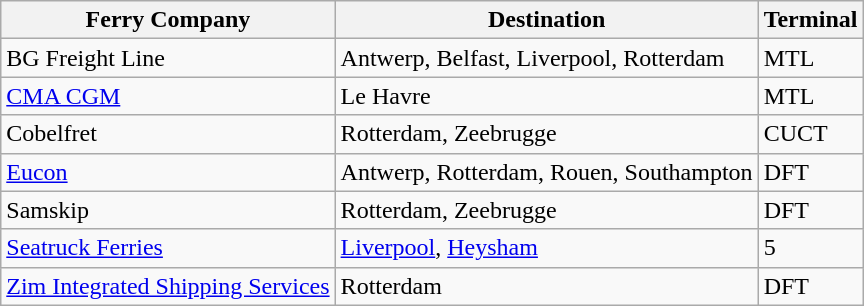<table class="wikitable">
<tr>
<th>Ferry Company</th>
<th>Destination</th>
<th>Terminal</th>
</tr>
<tr>
<td>BG Freight Line</td>
<td>Antwerp, Belfast, Liverpool, Rotterdam</td>
<td>MTL</td>
</tr>
<tr>
<td><a href='#'>CMA CGM</a></td>
<td>Le Havre</td>
<td>MTL</td>
</tr>
<tr>
<td Cobelfret Ferries>Cobelfret</td>
<td>Rotterdam, Zeebrugge</td>
<td>CUCT</td>
</tr>
<tr>
<td><a href='#'>Eucon</a></td>
<td>Antwerp, Rotterdam, Rouen, Southampton</td>
<td>DFT</td>
</tr>
<tr>
<td>Samskip</td>
<td>Rotterdam, Zeebrugge</td>
<td>DFT</td>
</tr>
<tr>
<td><a href='#'>Seatruck Ferries</a></td>
<td><a href='#'>Liverpool</a>, <a href='#'>Heysham</a></td>
<td>5</td>
</tr>
<tr>
<td><a href='#'>Zim Integrated Shipping Services</a></td>
<td>Rotterdam</td>
<td>DFT</td>
</tr>
</table>
